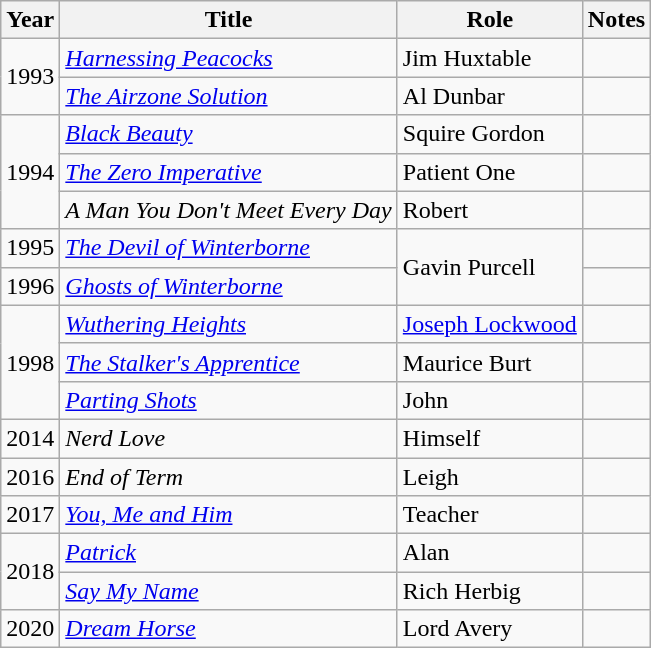<table class="wikitable sortable">
<tr>
<th>Year</th>
<th>Title</th>
<th>Role</th>
<th class="unsortable">Notes</th>
</tr>
<tr>
<td rowspan=2>1993</td>
<td><em><a href='#'>Harnessing Peacocks</a></em></td>
<td>Jim Huxtable</td>
<td></td>
</tr>
<tr>
<td><em><a href='#'>The Airzone Solution</a></em></td>
<td>Al Dunbar</td>
<td></td>
</tr>
<tr>
<td rowspan="3">1994</td>
<td><em><a href='#'>Black Beauty</a></em></td>
<td>Squire Gordon</td>
<td></td>
</tr>
<tr>
<td><em><a href='#'>The Zero Imperative</a></em></td>
<td>Patient One</td>
<td></td>
</tr>
<tr>
<td><em>A Man You Don't Meet Every Day</em></td>
<td>Robert</td>
<td></td>
</tr>
<tr>
<td>1995</td>
<td><em><a href='#'>The Devil of Winterborne</a></em></td>
<td rowspan=2>Gavin Purcell</td>
<td></td>
</tr>
<tr>
<td>1996</td>
<td><em><a href='#'>Ghosts of Winterborne</a></em></td>
<td></td>
</tr>
<tr>
<td rowspan=3>1998</td>
<td><em><a href='#'>Wuthering Heights</a></em></td>
<td><a href='#'>Joseph Lockwood</a></td>
<td></td>
</tr>
<tr>
<td><em><a href='#'>The Stalker's Apprentice</a></em></td>
<td>Maurice Burt</td>
<td></td>
</tr>
<tr>
<td><em><a href='#'>Parting Shots</a></em></td>
<td>John</td>
<td></td>
</tr>
<tr>
<td>2014</td>
<td><em>Nerd Love</em></td>
<td>Himself</td>
<td></td>
</tr>
<tr>
<td>2016</td>
<td><em>End of Term</em></td>
<td>Leigh</td>
<td></td>
</tr>
<tr>
<td>2017</td>
<td><em><a href='#'>You, Me and Him</a></em></td>
<td>Teacher</td>
<td></td>
</tr>
<tr>
<td rowspan="2">2018</td>
<td><em><a href='#'>Patrick</a></em></td>
<td>Alan</td>
<td></td>
</tr>
<tr>
<td><em><a href='#'>Say My Name</a></em></td>
<td>Rich Herbig</td>
<td></td>
</tr>
<tr>
<td>2020</td>
<td><em><a href='#'>Dream Horse</a></em></td>
<td>Lord Avery</td>
<td></td>
</tr>
</table>
